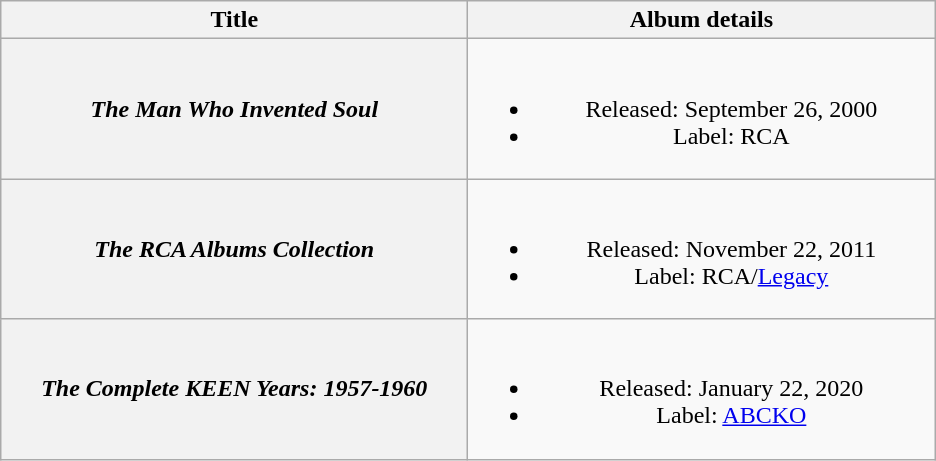<table class="wikitable plainrowheaders" style="text-align:center;">
<tr>
<th scope="col" style="width:19em;">Title</th>
<th scope="col" style="width:19em;">Album details</th>
</tr>
<tr>
<th scope="row"><em>The Man Who Invented Soul</em></th>
<td><br><ul><li>Released: September 26, 2000</li><li>Label: RCA</li></ul></td>
</tr>
<tr>
<th scope="row"><em>The RCA Albums Collection</em></th>
<td><br><ul><li>Released: November 22, 2011</li><li>Label: RCA/<a href='#'>Legacy</a></li></ul></td>
</tr>
<tr>
<th scope="row"><em>The Complete KEEN Years: 1957-1960</em></th>
<td><br><ul><li>Released: January 22, 2020</li><li>Label: <a href='#'>ABCKO</a></li></ul></td>
</tr>
</table>
